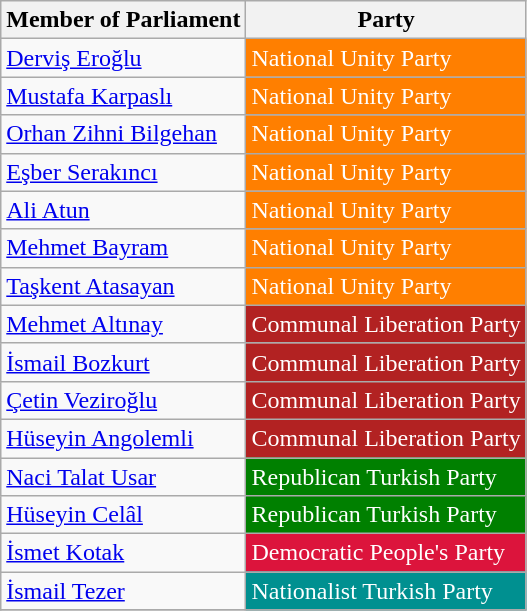<table class="wikitable">
<tr>
<th>Member of Parliament</th>
<th>Party</th>
</tr>
<tr>
<td><a href='#'>Derviş Eroğlu</a></td>
<td style="background:#FF7F00; color:white">National Unity Party</td>
</tr>
<tr>
<td><a href='#'>Mustafa Karpaslı</a></td>
<td style="background:#FF7F00; color:white">National Unity Party</td>
</tr>
<tr>
<td><a href='#'>Orhan Zihni Bilgehan</a></td>
<td style="background:#FF7F00; color:white">National Unity Party</td>
</tr>
<tr>
<td><a href='#'>Eşber Serakıncı</a></td>
<td style="background:#FF7F00; color:white">National Unity Party</td>
</tr>
<tr>
<td><a href='#'>Ali Atun</a></td>
<td style="background:#FF7F00; color:white">National Unity Party</td>
</tr>
<tr>
<td><a href='#'>Mehmet Bayram</a></td>
<td style="background:#FF7F00; color:white">National Unity Party</td>
</tr>
<tr>
<td><a href='#'>Taşkent Atasayan</a></td>
<td style="background:#FF7F00; color:white">National Unity Party</td>
</tr>
<tr>
<td><a href='#'>Mehmet Altınay</a></td>
<td style="background:#B22222; color:white">Communal Liberation Party</td>
</tr>
<tr>
<td><a href='#'>İsmail Bozkurt</a></td>
<td style="background:#B22222; color:white">Communal Liberation Party</td>
</tr>
<tr>
<td><a href='#'>Çetin Veziroğlu</a></td>
<td style="background:#B22222; color:white">Communal Liberation Party</td>
</tr>
<tr>
<td><a href='#'>Hüseyin Angolemli</a></td>
<td style="background:#B22222; color:white">Communal Liberation Party</td>
</tr>
<tr>
<td><a href='#'>Naci Talat Usar</a></td>
<td style="background:#008000; color:white">Republican Turkish Party</td>
</tr>
<tr>
<td><a href='#'>Hüseyin Celâl</a></td>
<td style="background:#008000; color:white">Republican Turkish Party</td>
</tr>
<tr>
<td><a href='#'>İsmet Kotak</a></td>
<td style="background:#DC143C; color:white">Democratic People's Party</td>
</tr>
<tr>
<td><a href='#'>İsmail Tezer</a></td>
<td style="background:#009090; color:white">Nationalist Turkish Party</td>
</tr>
<tr>
</tr>
</table>
